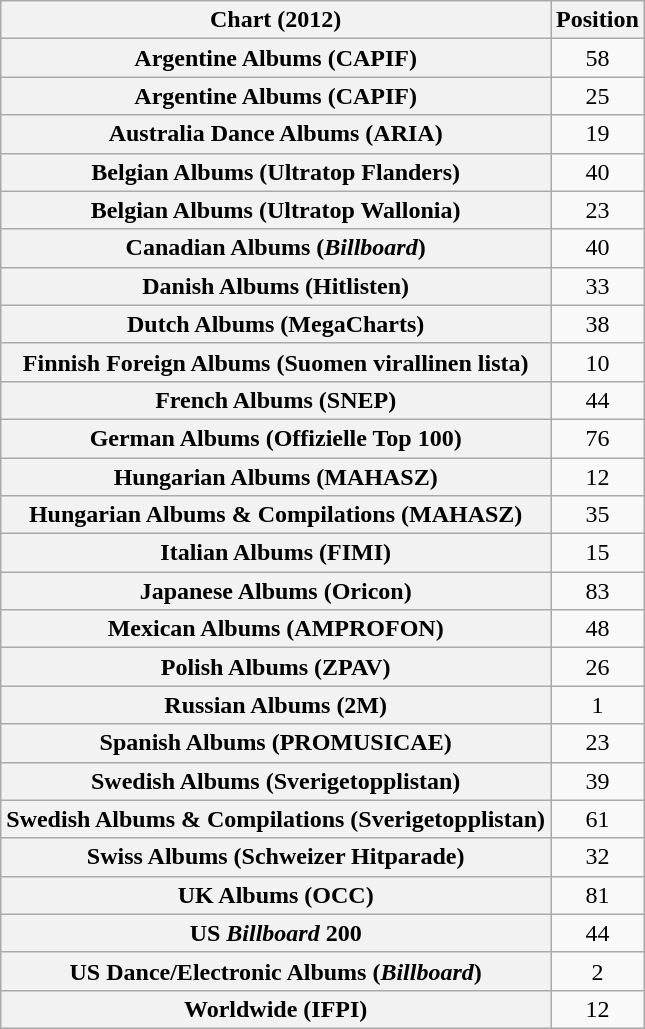<table class="wikitable sortable plainrowheaders" style="text-align:center;">
<tr>
<th scope="col">Chart (2012)</th>
<th scope="col">Position</th>
</tr>
<tr>
<th scope="row">Argentine Albums (CAPIF)</th>
<td>58</td>
</tr>
<tr>
<th scope="row">Argentine Albums (CAPIF) <br> </th>
<td>25</td>
</tr>
<tr>
<th scope="row">Australia Dance Albums (ARIA)</th>
<td>19</td>
</tr>
<tr>
<th scope="row">Belgian Albums (Ultratop Flanders)</th>
<td>40</td>
</tr>
<tr>
<th scope="row">Belgian Albums (Ultratop Wallonia)</th>
<td>23</td>
</tr>
<tr>
<th scope="row">Canadian Albums (<em>Billboard</em>)</th>
<td>40</td>
</tr>
<tr>
<th scope="row">Danish Albums (Hitlisten)</th>
<td>33</td>
</tr>
<tr>
<th scope="row">Dutch Albums (MegaCharts)</th>
<td>38</td>
</tr>
<tr>
<th scope="row">Finnish Foreign Albums (Suomen virallinen lista)</th>
<td>10</td>
</tr>
<tr>
<th scope="row">French Albums (SNEP)</th>
<td>44</td>
</tr>
<tr>
<th scope="row">German Albums (Offizielle Top 100)</th>
<td>76</td>
</tr>
<tr>
<th scope="row">Hungarian Albums (MAHASZ)</th>
<td>12</td>
</tr>
<tr>
<th scope="row">Hungarian Albums & Compilations (MAHASZ)</th>
<td>35</td>
</tr>
<tr>
<th scope="row">Italian Albums (FIMI)</th>
<td>15</td>
</tr>
<tr>
<th scope="row">Japanese Albums (Oricon)</th>
<td>83</td>
</tr>
<tr>
<th scope="row">Mexican Albums (AMPROFON)</th>
<td>48</td>
</tr>
<tr>
<th scope="row">Polish Albums (ZPAV)</th>
<td>26</td>
</tr>
<tr>
<th scope="row">Russian Albums (2М)</th>
<td>1</td>
</tr>
<tr>
<th scope="row">Spanish Albums (PROMUSICAE)</th>
<td>23</td>
</tr>
<tr>
<th scope="row">Swedish Albums (Sverigetopplistan)</th>
<td>39</td>
</tr>
<tr>
<th scope="row">Swedish Albums & Compilations (Sverigetopplistan)</th>
<td>61</td>
</tr>
<tr>
<th scope="row">Swiss Albums (Schweizer Hitparade)</th>
<td>32</td>
</tr>
<tr>
<th scope="row">UK Albums (OCC)</th>
<td>81</td>
</tr>
<tr>
<th scope="row">US <em>Billboard</em> 200</th>
<td>44</td>
</tr>
<tr>
<th scope="row">US Dance/Electronic Albums (<em>Billboard</em>)</th>
<td>2</td>
</tr>
<tr>
<th scope="row">Worldwide (IFPI)</th>
<td>12</td>
</tr>
</table>
